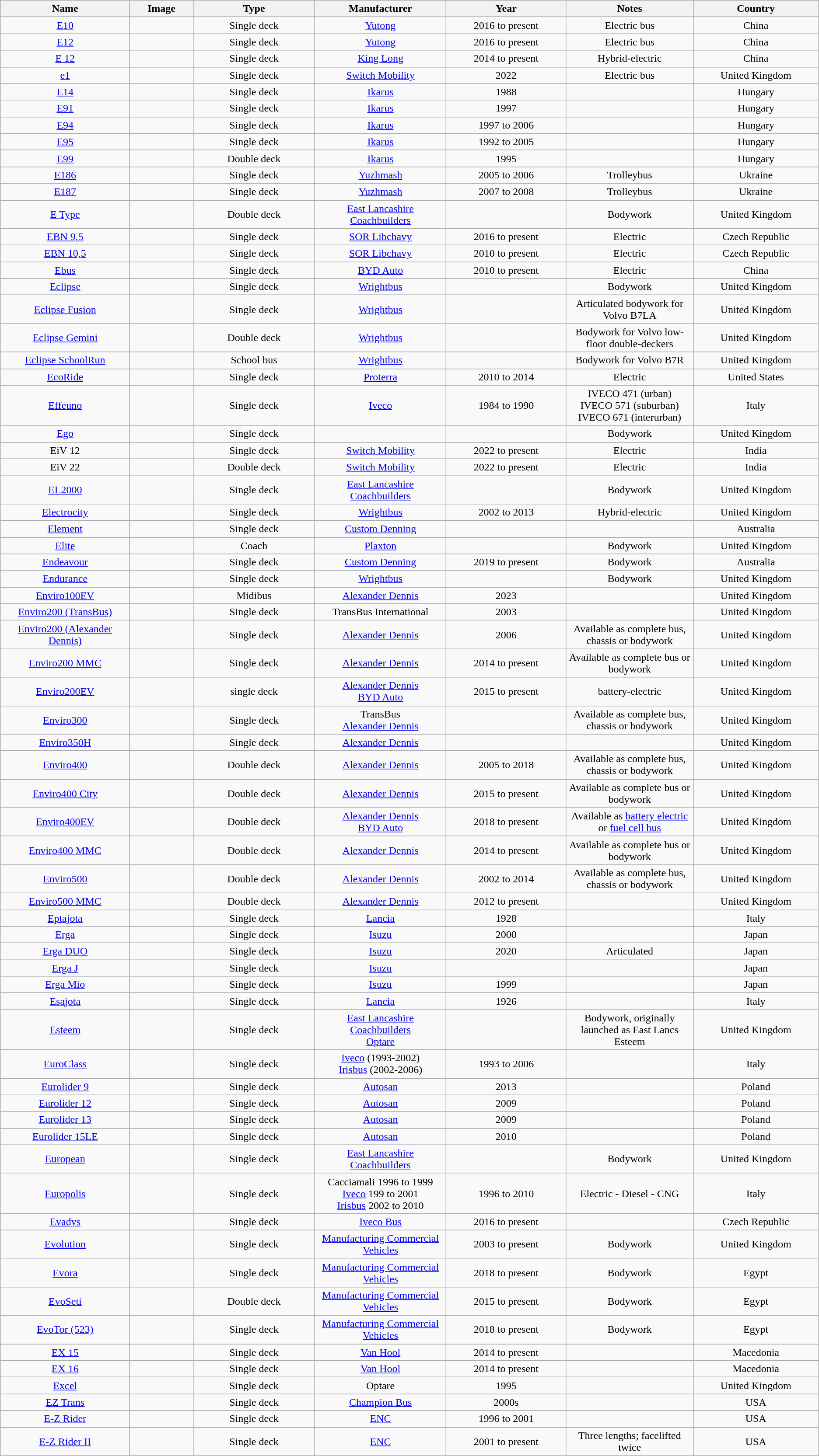<table class="wikitable sortable sticky-header mw-datatable" style=text-align:center;>
<tr>
<th style="width:15em;">Name</th>
<th style="width:7em;">Image</th>
<th style="width:15em;">Type</th>
<th style="width:15em;">Manufacturer</th>
<th style="width:15em;">Year</th>
<th class="unsortable", style="width:15em;">Notes</th>
<th style="width:15em;">Country</th>
</tr>
<tr>
<td><a href='#'>E10</a></td>
<td></td>
<td>Single deck</td>
<td><a href='#'>Yutong</a></td>
<td>2016 to present</td>
<td>Electric bus</td>
<td>China</td>
</tr>
<tr>
<td><a href='#'>E12</a></td>
<td></td>
<td>Single deck</td>
<td><a href='#'>Yutong</a></td>
<td>2016 to present</td>
<td>Electric bus</td>
<td>China</td>
</tr>
<tr>
<td><a href='#'>E 12</a></td>
<td></td>
<td>Single deck</td>
<td><a href='#'>King Long</a></td>
<td>2014 to present</td>
<td>Hybrid-electric</td>
<td>China</td>
</tr>
<tr>
<td><a href='#'>e1</a></td>
<td></td>
<td>Single deck</td>
<td><a href='#'>Switch Mobility</a></td>
<td>2022</td>
<td>Electric bus</td>
<td>United Kingdom</td>
</tr>
<tr>
<td><a href='#'>E14</a></td>
<td></td>
<td>Single deck</td>
<td><a href='#'>Ikarus</a></td>
<td>1988</td>
<td></td>
<td>Hungary</td>
</tr>
<tr>
<td><a href='#'>E91</a></td>
<td></td>
<td>Single deck</td>
<td><a href='#'>Ikarus</a></td>
<td>1997</td>
<td></td>
<td>Hungary</td>
</tr>
<tr>
<td><a href='#'>E94</a></td>
<td></td>
<td>Single deck</td>
<td><a href='#'>Ikarus</a></td>
<td>1997 to 2006</td>
<td></td>
<td>Hungary</td>
</tr>
<tr>
<td><a href='#'>E95</a></td>
<td></td>
<td>Single deck</td>
<td><a href='#'>Ikarus</a></td>
<td>1992 to 2005</td>
<td></td>
<td>Hungary</td>
</tr>
<tr>
<td><a href='#'>E99</a></td>
<td></td>
<td>Double deck</td>
<td><a href='#'>Ikarus</a></td>
<td>1995</td>
<td></td>
<td>Hungary</td>
</tr>
<tr>
<td><a href='#'>E186</a></td>
<td></td>
<td>Single deck</td>
<td><a href='#'>Yuzhmash</a></td>
<td>2005 to 2006</td>
<td>Trolleybus</td>
<td>Ukraine</td>
</tr>
<tr>
<td><a href='#'>E187</a></td>
<td></td>
<td>Single deck</td>
<td><a href='#'>Yuzhmash</a></td>
<td>2007 to 2008</td>
<td>Trolleybus</td>
<td>Ukraine</td>
</tr>
<tr>
<td><a href='#'>E Type</a></td>
<td></td>
<td>Double deck</td>
<td><a href='#'>East Lancashire Coachbuilders</a></td>
<td></td>
<td>Bodywork</td>
<td>United Kingdom</td>
</tr>
<tr>
<td><a href='#'>EBN 9,5</a></td>
<td></td>
<td>Single deck</td>
<td><a href='#'>SOR Libchavy</a></td>
<td>2016 to present</td>
<td>Electric</td>
<td>Czech Republic</td>
</tr>
<tr>
<td><a href='#'>EBN 10,5</a></td>
<td></td>
<td>Single deck</td>
<td><a href='#'>SOR Libchavy</a></td>
<td>2010 to present</td>
<td>Electric</td>
<td>Czech Republic</td>
</tr>
<tr>
<td><a href='#'>Ebus</a></td>
<td></td>
<td>Single deck</td>
<td><a href='#'>BYD Auto</a></td>
<td>2010 to present</td>
<td>Electric</td>
<td>China</td>
</tr>
<tr>
<td><a href='#'>Eclipse</a></td>
<td></td>
<td>Single deck</td>
<td><a href='#'>Wrightbus</a></td>
<td></td>
<td>Bodywork</td>
<td>United Kingdom</td>
</tr>
<tr>
<td><a href='#'>Eclipse Fusion</a></td>
<td></td>
<td>Single deck</td>
<td><a href='#'>Wrightbus</a></td>
<td></td>
<td>Articulated bodywork for Volvo B7LA</td>
<td>United Kingdom</td>
</tr>
<tr>
<td><a href='#'>Eclipse Gemini</a></td>
<td></td>
<td>Double deck</td>
<td><a href='#'>Wrightbus</a></td>
<td></td>
<td>Bodywork for Volvo low-floor double-deckers</td>
<td>United Kingdom</td>
</tr>
<tr>
<td><a href='#'>Eclipse SchoolRun</a></td>
<td></td>
<td>School bus</td>
<td><a href='#'>Wrightbus</a></td>
<td></td>
<td>Bodywork for Volvo B7R</td>
<td>United Kingdom</td>
</tr>
<tr>
<td><a href='#'>EcoRide</a></td>
<td></td>
<td>Single deck</td>
<td><a href='#'>Proterra</a></td>
<td>2010 to 2014</td>
<td>Electric</td>
<td>United States</td>
</tr>
<tr>
<td><a href='#'>Effeuno</a></td>
<td></td>
<td>Single deck</td>
<td><a href='#'>Iveco</a></td>
<td>1984 to 1990</td>
<td>IVECO 471 (urban)<br>IVECO 571 (suburban)<br>IVECO 671 (interurban)</td>
<td>Italy</td>
</tr>
<tr>
<td><a href='#'>Ego</a></td>
<td></td>
<td>Single deck</td>
<td></td>
<td></td>
<td>Bodywork</td>
<td>United Kingdom</td>
</tr>
<tr>
<td>EiV 12</td>
<td></td>
<td>Single deck</td>
<td><a href='#'>Switch Mobility</a></td>
<td>2022 to present</td>
<td>Electric</td>
<td>India</td>
</tr>
<tr>
<td>EiV 22</td>
<td></td>
<td>Double deck</td>
<td><a href='#'>Switch Mobility</a></td>
<td>2022 to present</td>
<td>Electric</td>
<td>India</td>
</tr>
<tr>
<td><a href='#'>EL2000</a></td>
<td></td>
<td>Single deck</td>
<td><a href='#'>East Lancashire Coachbuilders</a></td>
<td></td>
<td>Bodywork</td>
<td>United Kingdom</td>
</tr>
<tr>
<td><a href='#'>Electrocity</a></td>
<td></td>
<td>Single deck</td>
<td><a href='#'>Wrightbus</a></td>
<td>2002 to 2013</td>
<td>Hybrid-electric</td>
<td>United Kingdom</td>
</tr>
<tr>
<td><a href='#'>Element</a></td>
<td></td>
<td>Single deck</td>
<td><a href='#'>Custom Denning</a></td>
<td></td>
<td></td>
<td>Australia</td>
</tr>
<tr>
<td><a href='#'>Elite</a></td>
<td></td>
<td>Coach</td>
<td><a href='#'>Plaxton</a></td>
<td></td>
<td>Bodywork</td>
<td>United Kingdom</td>
</tr>
<tr>
<td><a href='#'>Endeavour</a></td>
<td></td>
<td>Single deck</td>
<td><a href='#'>Custom Denning</a></td>
<td>2019 to present</td>
<td>Bodywork</td>
<td>Australia</td>
</tr>
<tr>
<td><a href='#'>Endurance</a></td>
<td></td>
<td>Single deck</td>
<td><a href='#'>Wrightbus</a></td>
<td></td>
<td>Bodywork</td>
<td>United Kingdom</td>
</tr>
<tr>
<td><a href='#'>Enviro100EV</a></td>
<td></td>
<td>Midibus</td>
<td><a href='#'>Alexander Dennis</a></td>
<td>2023</td>
<td></td>
<td>United Kingdom</td>
</tr>
<tr>
<td><a href='#'>Enviro200 (TransBus)</a></td>
<td></td>
<td>Single deck</td>
<td>TransBus International</td>
<td>2003</td>
<td></td>
<td>United Kingdom</td>
</tr>
<tr>
<td><a href='#'>Enviro200 (Alexander Dennis)</a></td>
<td></td>
<td>Single deck</td>
<td><a href='#'>Alexander Dennis</a></td>
<td>2006</td>
<td>Available as complete bus, chassis or bodywork</td>
<td>United Kingdom</td>
</tr>
<tr>
<td><a href='#'>Enviro200 MMC</a></td>
<td></td>
<td>Single deck</td>
<td><a href='#'>Alexander Dennis</a></td>
<td>2014 to present</td>
<td>Available as complete bus or bodywork</td>
<td>United Kingdom</td>
</tr>
<tr>
<td><a href='#'>Enviro200EV</a></td>
<td></td>
<td>single deck</td>
<td><a href='#'>Alexander Dennis</a><br><a href='#'>BYD Auto</a></td>
<td>2015 to present</td>
<td>battery-electric</td>
<td>United Kingdom</td>
</tr>
<tr>
<td><a href='#'>Enviro300</a></td>
<td></td>
<td>Single deck</td>
<td>TransBus<br><a href='#'>Alexander Dennis</a></td>
<td></td>
<td>Available as complete bus, chassis or bodywork</td>
<td>United Kingdom</td>
</tr>
<tr>
<td><a href='#'>Enviro350H</a></td>
<td></td>
<td>Single deck</td>
<td><a href='#'>Alexander Dennis</a></td>
<td></td>
<td></td>
<td>United Kingdom</td>
</tr>
<tr>
<td><a href='#'>Enviro400</a></td>
<td></td>
<td>Double deck</td>
<td><a href='#'>Alexander Dennis</a></td>
<td>2005 to 2018</td>
<td>Available as complete bus, chassis or bodywork</td>
<td>United Kingdom</td>
</tr>
<tr>
<td><a href='#'>Enviro400 City</a></td>
<td></td>
<td>Double deck</td>
<td><a href='#'>Alexander Dennis</a></td>
<td>2015 to present</td>
<td>Available as complete bus or bodywork</td>
<td>United Kingdom</td>
</tr>
<tr>
<td><a href='#'>Enviro400EV</a></td>
<td></td>
<td>Double deck</td>
<td><a href='#'>Alexander Dennis</a><br><a href='#'>BYD Auto</a></td>
<td>2018 to present</td>
<td>Available as <a href='#'>battery electric</a> or <a href='#'>fuel cell bus</a></td>
<td>United Kingdom</td>
</tr>
<tr>
<td><a href='#'>Enviro400 MMC</a></td>
<td></td>
<td>Double deck</td>
<td><a href='#'>Alexander Dennis</a></td>
<td>2014 to present</td>
<td>Available as complete bus or bodywork</td>
<td>United Kingdom</td>
</tr>
<tr>
<td><a href='#'>Enviro500</a></td>
<td></td>
<td>Double deck</td>
<td><a href='#'>Alexander Dennis</a></td>
<td>2002 to 2014</td>
<td>Available as complete bus, chassis or bodywork</td>
<td>United Kingdom</td>
</tr>
<tr>
<td><a href='#'>Enviro500 MMC</a></td>
<td></td>
<td>Double deck</td>
<td><a href='#'>Alexander Dennis</a></td>
<td>2012 to present</td>
<td></td>
<td>United Kingdom</td>
</tr>
<tr>
<td><a href='#'>Eptajota</a></td>
<td></td>
<td>Single deck</td>
<td><a href='#'>Lancia</a></td>
<td>1928</td>
<td></td>
<td>Italy</td>
</tr>
<tr>
<td><a href='#'>Erga</a></td>
<td></td>
<td>Single deck</td>
<td><a href='#'>Isuzu</a></td>
<td>2000</td>
<td></td>
<td>Japan</td>
</tr>
<tr>
<td><a href='#'>Erga DUO</a></td>
<td></td>
<td>Single deck</td>
<td><a href='#'>Isuzu</a></td>
<td>2020</td>
<td>Articulated</td>
<td>Japan</td>
</tr>
<tr>
<td><a href='#'>Erga J</a></td>
<td></td>
<td>Single deck</td>
<td><a href='#'>Isuzu</a></td>
<td></td>
<td></td>
<td>Japan</td>
</tr>
<tr>
<td><a href='#'>Erga Mio</a></td>
<td></td>
<td>Single deck</td>
<td><a href='#'>Isuzu</a></td>
<td>1999</td>
<td></td>
<td>Japan</td>
</tr>
<tr>
<td><a href='#'>Esajota</a></td>
<td></td>
<td>Single deck</td>
<td><a href='#'>Lancia</a></td>
<td>1926</td>
<td></td>
<td>Italy</td>
</tr>
<tr>
<td><a href='#'>Esteem</a></td>
<td></td>
<td>Single deck</td>
<td><a href='#'>East Lancashire Coachbuilders</a><br><a href='#'>Optare</a></td>
<td></td>
<td>Bodywork, originally launched as East Lancs Esteem</td>
<td>United Kingdom</td>
</tr>
<tr>
<td><a href='#'>EuroClass</a></td>
<td></td>
<td>Single deck</td>
<td><a href='#'>Iveco</a> (1993-2002)<br><a href='#'>Irisbus</a> (2002-2006)</td>
<td>1993 to 2006</td>
<td></td>
<td>Italy</td>
</tr>
<tr>
<td><a href='#'>Eurolider 9</a></td>
<td></td>
<td>Single deck</td>
<td><a href='#'>Autosan</a></td>
<td>2013</td>
<td></td>
<td>Poland</td>
</tr>
<tr>
<td><a href='#'>Eurolider 12</a></td>
<td></td>
<td>Single deck</td>
<td><a href='#'>Autosan</a></td>
<td>2009</td>
<td></td>
<td>Poland</td>
</tr>
<tr>
<td><a href='#'>Eurolider 13</a></td>
<td></td>
<td>Single deck</td>
<td><a href='#'>Autosan</a></td>
<td>2009</td>
<td></td>
<td>Poland</td>
</tr>
<tr>
<td><a href='#'>Eurolider 15LE</a></td>
<td></td>
<td>Single deck</td>
<td><a href='#'>Autosan</a></td>
<td>2010</td>
<td></td>
<td>Poland</td>
</tr>
<tr>
<td><a href='#'>European</a></td>
<td></td>
<td>Single deck</td>
<td><a href='#'>East Lancashire Coachbuilders</a></td>
<td></td>
<td>Bodywork</td>
<td>United Kingdom</td>
</tr>
<tr>
<td><a href='#'>Europolis</a></td>
<td></td>
<td>Single deck</td>
<td>Cacciamali 1996 to 1999<br><a href='#'>Iveco</a> 199 to 2001<br><a href='#'>Irisbus</a> 2002 to 2010</td>
<td>1996 to 2010</td>
<td>Electric - Diesel - CNG</td>
<td>Italy</td>
</tr>
<tr>
<td><a href='#'>Evadys</a></td>
<td></td>
<td>Single deck</td>
<td><a href='#'>Iveco Bus</a></td>
<td>2016 to present</td>
<td></td>
<td>Czech Republic</td>
</tr>
<tr>
<td><a href='#'>Evolution</a></td>
<td></td>
<td>Single deck</td>
<td><a href='#'>Manufacturing Commercial Vehicles</a></td>
<td>2003 to present</td>
<td>Bodywork</td>
<td>United Kingdom</td>
</tr>
<tr>
<td><a href='#'>Evora</a></td>
<td></td>
<td>Single deck</td>
<td><a href='#'>Manufacturing Commercial Vehicles</a></td>
<td>2018 to present</td>
<td>Bodywork</td>
<td>Egypt</td>
</tr>
<tr>
<td><a href='#'>EvoSeti</a></td>
<td></td>
<td>Double deck</td>
<td><a href='#'>Manufacturing Commercial Vehicles</a></td>
<td>2015 to present</td>
<td>Bodywork</td>
<td>Egypt</td>
</tr>
<tr>
<td><a href='#'>EvoTor (523)</a></td>
<td></td>
<td>Single deck</td>
<td><a href='#'>Manufacturing Commercial Vehicles</a></td>
<td>2018 to present</td>
<td>Bodywork</td>
<td>Egypt</td>
</tr>
<tr>
<td><a href='#'>EX 15</a></td>
<td></td>
<td>Single deck</td>
<td><a href='#'>Van Hool</a></td>
<td>2014 to present</td>
<td></td>
<td>Macedonia</td>
</tr>
<tr>
<td><a href='#'>EX 16</a></td>
<td></td>
<td>Single deck</td>
<td><a href='#'>Van Hool</a></td>
<td>2014 to present</td>
<td></td>
<td>Macedonia</td>
</tr>
<tr>
<td><a href='#'>Excel</a></td>
<td></td>
<td>Single deck</td>
<td>Optare</td>
<td>1995</td>
<td></td>
<td>United Kingdom</td>
</tr>
<tr>
<td><a href='#'>EZ Trans</a></td>
<td></td>
<td>Single deck</td>
<td><a href='#'>Champion Bus</a></td>
<td>2000s</td>
<td></td>
<td>USA</td>
</tr>
<tr>
<td><a href='#'>E-Z Rider</a></td>
<td></td>
<td>Single deck</td>
<td><a href='#'>ENC</a></td>
<td>1996 to 2001</td>
<td></td>
<td>USA</td>
</tr>
<tr>
<td><a href='#'>E-Z Rider II</a></td>
<td></td>
<td>Single deck</td>
<td><a href='#'>ENC</a></td>
<td>2001 to present</td>
<td>Three lengths; facelifted twice</td>
<td>USA</td>
</tr>
</table>
